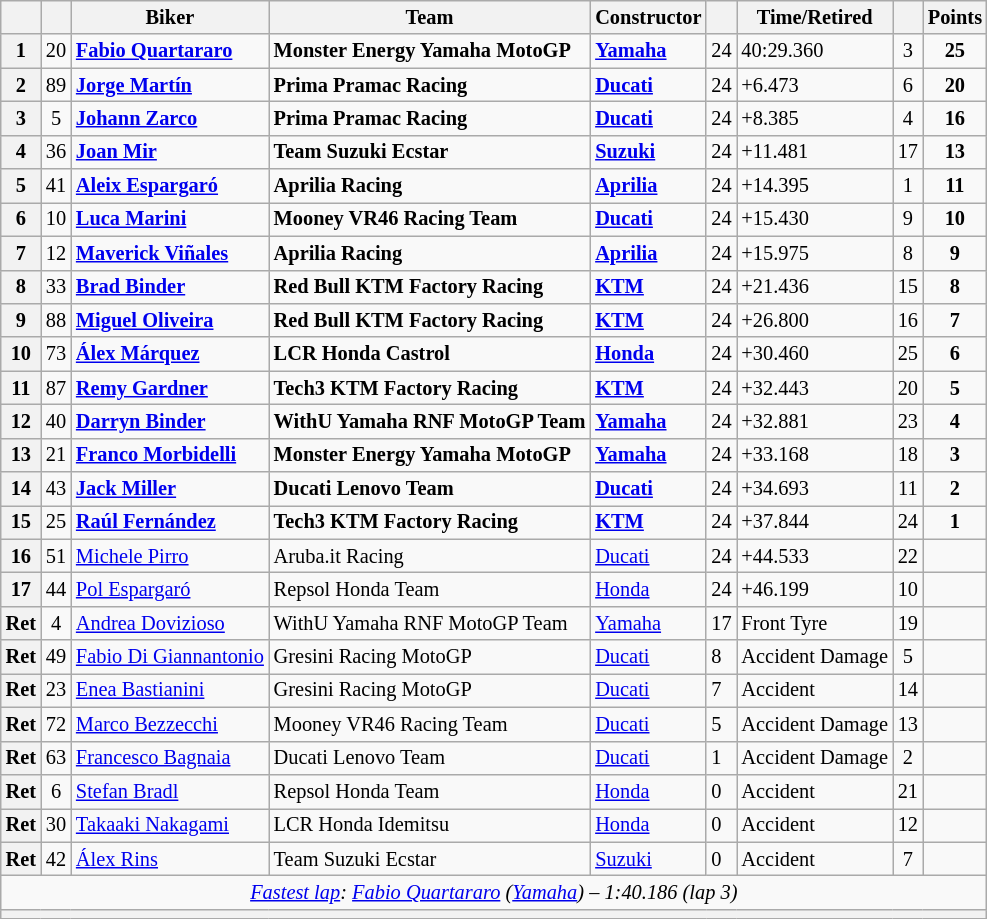<table class="wikitable sortable" style="font-size: 85%;">
<tr>
<th scope="col"></th>
<th scope="col"></th>
<th scope="col">Biker</th>
<th scope="col">Team</th>
<th scope="col">Constructor</th>
<th scope="col" class="unsortable"></th>
<th scope="col" class="unsortable">Time/Retired</th>
<th scope="col"></th>
<th scope="col">Points</th>
</tr>
<tr>
<th scope="row">1</th>
<td align="center">20</td>
<td> <strong><a href='#'>Fabio Quartararo</a></strong></td>
<td><strong>Monster Energy Yamaha MotoGP</strong></td>
<td><strong><a href='#'>Yamaha</a></strong></td>
<td>24</td>
<td>40:29.360</td>
<td align="center">3</td>
<td align="center"><strong>25</strong></td>
</tr>
<tr>
<th scope="row">2</th>
<td align="center">89</td>
<td> <strong><a href='#'>Jorge Martín</a></strong></td>
<td><strong>Prima Pramac Racing</strong></td>
<td><strong><a href='#'>Ducati</a></strong></td>
<td>24</td>
<td>+6.473</td>
<td align="center">6</td>
<td align="center"><strong>20</strong></td>
</tr>
<tr>
<th scope="row">3</th>
<td align="center">5</td>
<td> <strong><a href='#'>Johann Zarco</a></strong></td>
<td><strong>Prima Pramac Racing</strong></td>
<td><strong><a href='#'>Ducati</a></strong></td>
<td>24</td>
<td>+8.385</td>
<td align="center">4</td>
<td align="center"><strong>16</strong></td>
</tr>
<tr>
<th scope="row">4</th>
<td align="center">36</td>
<td> <strong><a href='#'>Joan Mir</a></strong></td>
<td><strong>Team Suzuki Ecstar</strong></td>
<td><strong><a href='#'>Suzuki</a></strong></td>
<td>24</td>
<td>+11.481</td>
<td align="center">17</td>
<td align="center"><strong>13</strong></td>
</tr>
<tr>
<th scope="row">5</th>
<td align="center">41</td>
<td> <strong><a href='#'>Aleix Espargaró</a></strong></td>
<td><strong>Aprilia Racing</strong></td>
<td><strong><a href='#'>Aprilia</a></strong></td>
<td>24</td>
<td>+14.395</td>
<td align="center">1</td>
<td align="center"><strong>11</strong></td>
</tr>
<tr>
<th scope="row">6</th>
<td align="center">10</td>
<td> <strong><a href='#'>Luca Marini</a></strong></td>
<td><strong>Mooney VR46 Racing Team</strong></td>
<td><strong><a href='#'>Ducati</a></strong></td>
<td>24</td>
<td>+15.430</td>
<td align="center">9</td>
<td align="center"><strong>10</strong></td>
</tr>
<tr>
<th scope="row">7</th>
<td align="center">12</td>
<td> <strong><a href='#'>Maverick Viñales</a></strong></td>
<td><strong>Aprilia Racing</strong></td>
<td><strong><a href='#'>Aprilia</a></strong></td>
<td>24</td>
<td>+15.975</td>
<td align="center">8</td>
<td align="center"><strong>9</strong></td>
</tr>
<tr>
<th scope="row">8</th>
<td align="center">33</td>
<td> <strong><a href='#'>Brad Binder</a></strong></td>
<td><strong>Red Bull KTM Factory Racing</strong></td>
<td><strong><a href='#'>KTM</a></strong></td>
<td>24</td>
<td>+21.436</td>
<td align="center">15</td>
<td align="center"><strong>8</strong></td>
</tr>
<tr>
<th scope="row">9</th>
<td align="center">88</td>
<td> <strong><a href='#'>Miguel Oliveira</a></strong></td>
<td><strong>Red Bull KTM Factory Racing</strong></td>
<td><strong><a href='#'>KTM</a></strong></td>
<td>24</td>
<td>+26.800</td>
<td align="center">16</td>
<td align="center"><strong>7</strong></td>
</tr>
<tr>
<th scope="row">10</th>
<td align="center">73</td>
<td> <strong><a href='#'>Álex Márquez</a></strong></td>
<td><strong>LCR Honda Castrol</strong></td>
<td><strong><a href='#'>Honda</a></strong></td>
<td>24</td>
<td>+30.460</td>
<td align="center">25</td>
<td align="center"><strong>6</strong></td>
</tr>
<tr>
<th scope="row">11</th>
<td align="center">87</td>
<td> <strong><a href='#'>Remy Gardner</a></strong></td>
<td><strong>Tech3 KTM Factory Racing</strong></td>
<td><strong><a href='#'>KTM</a></strong></td>
<td>24</td>
<td>+32.443</td>
<td align="center">20</td>
<td align="center"><strong>5</strong></td>
</tr>
<tr>
<th scope="row">12</th>
<td align="center">40</td>
<td> <strong><a href='#'>Darryn Binder</a></strong></td>
<td><strong>WithU Yamaha RNF MotoGP Team</strong></td>
<td><strong><a href='#'>Yamaha</a></strong></td>
<td>24</td>
<td>+32.881</td>
<td align="center">23</td>
<td align="center"><strong>4</strong></td>
</tr>
<tr>
<th scope="row">13</th>
<td align="center">21</td>
<td> <strong><a href='#'>Franco Morbidelli</a></strong></td>
<td><strong>Monster Energy Yamaha MotoGP</strong></td>
<td><strong><a href='#'>Yamaha</a></strong></td>
<td>24</td>
<td>+33.168</td>
<td align="center">18</td>
<td align="center"><strong>3</strong></td>
</tr>
<tr>
<th scope="row">14</th>
<td align="center">43</td>
<td> <strong><a href='#'>Jack Miller</a></strong></td>
<td><strong>Ducati Lenovo Team</strong></td>
<td><strong><a href='#'>Ducati</a></strong></td>
<td>24</td>
<td>+34.693</td>
<td align="center">11</td>
<td align="center"><strong>2</strong></td>
</tr>
<tr>
<th scope="row">15</th>
<td align="center">25</td>
<td> <strong><a href='#'>Raúl Fernández</a></strong></td>
<td><strong>Tech3 KTM Factory Racing</strong></td>
<td><strong><a href='#'>KTM</a></strong></td>
<td>24</td>
<td>+37.844</td>
<td align="center">24</td>
<td align="center"><strong>1</strong></td>
</tr>
<tr>
<th scope="row">16</th>
<td align="center">51</td>
<td> <a href='#'>Michele Pirro</a></td>
<td>Aruba.it Racing</td>
<td><a href='#'>Ducati</a></td>
<td>24</td>
<td>+44.533</td>
<td align="center">22</td>
<td></td>
</tr>
<tr>
<th scope="row">17</th>
<td align="center">44</td>
<td> <a href='#'>Pol Espargaró</a></td>
<td>Repsol Honda Team</td>
<td><a href='#'>Honda</a></td>
<td>24</td>
<td>+46.199</td>
<td align="center">10</td>
<td></td>
</tr>
<tr>
<th scope="row">Ret</th>
<td align="center">4</td>
<td> <a href='#'>Andrea Dovizioso</a></td>
<td>WithU Yamaha RNF MotoGP Team</td>
<td><a href='#'>Yamaha</a></td>
<td>17</td>
<td>Front Tyre</td>
<td align="center">19</td>
<td align="center"></td>
</tr>
<tr>
<th scope="row">Ret</th>
<td align="center">49</td>
<td> <a href='#'>Fabio Di Giannantonio</a></td>
<td>Gresini Racing MotoGP</td>
<td><a href='#'>Ducati</a></td>
<td>8</td>
<td>Accident Damage</td>
<td align="center">5</td>
<td align="center"></td>
</tr>
<tr>
<th scope="row">Ret</th>
<td align="center">23</td>
<td> <a href='#'>Enea Bastianini</a></td>
<td>Gresini Racing MotoGP</td>
<td><a href='#'>Ducati</a></td>
<td>7</td>
<td>Accident</td>
<td align="center">14</td>
<td></td>
</tr>
<tr>
<th scope="row">Ret</th>
<td align="center">72</td>
<td> <a href='#'>Marco Bezzecchi</a></td>
<td>Mooney VR46 Racing Team</td>
<td><a href='#'>Ducati</a></td>
<td>5</td>
<td>Accident Damage</td>
<td align="center">13</td>
<td align="center"></td>
</tr>
<tr>
<th scope="row">Ret</th>
<td align="center">63</td>
<td> <a href='#'>Francesco Bagnaia</a></td>
<td>Ducati Lenovo Team</td>
<td><a href='#'>Ducati</a></td>
<td>1</td>
<td>Accident Damage</td>
<td align="center">2</td>
<td align="center"></td>
</tr>
<tr>
<th scope="row">Ret</th>
<td align="center">6</td>
<td> <a href='#'>Stefan Bradl</a></td>
<td>Repsol Honda Team</td>
<td><a href='#'>Honda</a></td>
<td>0</td>
<td>Accident</td>
<td align="center">21</td>
<td align="center"></td>
</tr>
<tr>
<th scope="row">Ret</th>
<td align="center">30</td>
<td> <a href='#'>Takaaki Nakagami</a></td>
<td>LCR Honda Idemitsu</td>
<td><a href='#'>Honda</a></td>
<td>0</td>
<td>Accident</td>
<td align="center">12</td>
<td align="center"></td>
</tr>
<tr>
<th scope="row">Ret</th>
<td align="center">42</td>
<td> <a href='#'>Álex Rins</a></td>
<td>Team Suzuki Ecstar</td>
<td><a href='#'>Suzuki</a></td>
<td>0</td>
<td>Accident</td>
<td align="center">7</td>
<td></td>
</tr>
<tr class="sortbottom">
<td colspan="9" style="text-align:center"><em><a href='#'>Fastest lap</a>:  <a href='#'>Fabio Quartararo</a> (<a href='#'>Yamaha</a>) – 1:40.186 (lap 3)</em></td>
</tr>
<tr>
<th colspan=9></th>
</tr>
</table>
